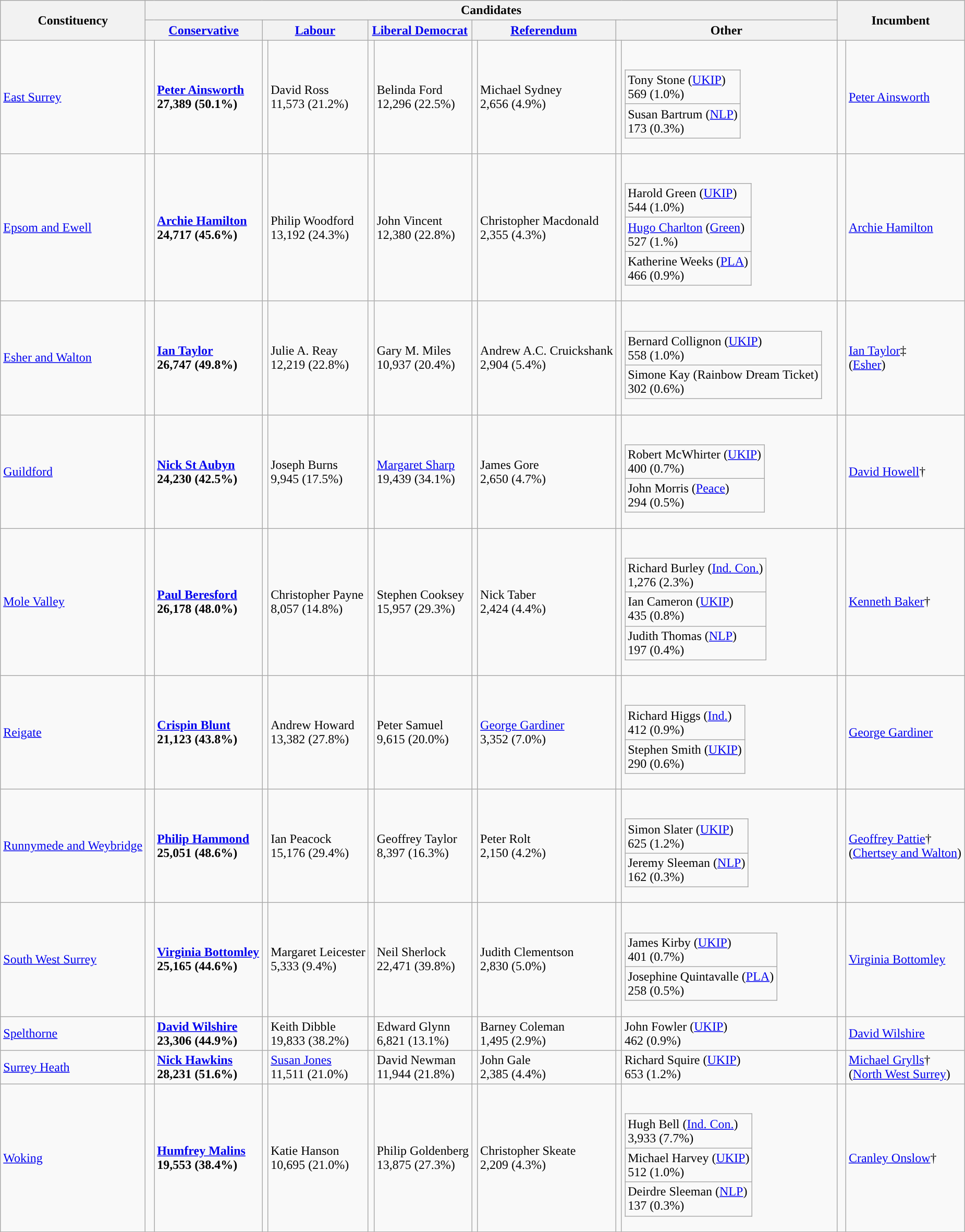<table class="wikitable">
<tr>
<th rowspan="2">Constituency</th>
<th colspan="10">Candidates</th>
<th colspan="2" rowspan="2">Incumbent</th>
</tr>
<tr>
<th colspan="2"><a href='#'>Conservative</a></th>
<th colspan="2"><a href='#'>Labour</a></th>
<th colspan="2"><a href='#'>Liberal Democrat</a></th>
<th colspan="2"><a href='#'>Referendum</a></th>
<th colspan="2">Other</th>
</tr>
<tr>
<td><a href='#'>East Surrey</a></td>
<td style="color:inherit;background:"> </td>
<td><strong><a href='#'>Peter Ainsworth</a></strong><br><strong>27,389 (50.1%)</strong></td>
<td></td>
<td>David Ross<br>11,573 (21.2%)</td>
<td></td>
<td>Belinda Ford<br>12,296 (22.5%)</td>
<td></td>
<td>Michael Sydney<br>2,656 (4.9%)</td>
<td></td>
<td><br><table class="wikitable">
<tr>
<td>Tony Stone (<a href='#'>UKIP</a>)<br>569 (1.0%)</td>
</tr>
<tr>
<td>Susan Bartrum (<a href='#'>NLP</a>)<br>173 (0.3%)</td>
</tr>
</table>
</td>
<td style="color:inherit;background:"> </td>
<td><a href='#'>Peter Ainsworth</a></td>
</tr>
<tr>
<td><a href='#'>Epsom and Ewell</a></td>
<td style="color:inherit;background:"> </td>
<td><strong><a href='#'>Archie Hamilton</a></strong><br><strong>24,717 (45.6%)</strong></td>
<td></td>
<td>Philip Woodford<br>13,192 (24.3%)</td>
<td></td>
<td>John Vincent<br>12,380 (22.8%)</td>
<td></td>
<td>Christopher Macdonald<br>2,355 (4.3%)</td>
<td></td>
<td><br><table class="wikitable">
<tr>
<td>Harold Green (<a href='#'>UKIP</a>)<br>544 (1.0%)</td>
</tr>
<tr>
<td><a href='#'>Hugo Charlton</a> (<a href='#'>Green</a>)<br>527 (1.%)</td>
</tr>
<tr>
<td>Katherine Weeks (<a href='#'>PLA</a>)<br>466 (0.9%)</td>
</tr>
</table>
</td>
<td style="color:inherit;background:"> </td>
<td><a href='#'>Archie Hamilton</a></td>
</tr>
<tr>
<td><a href='#'>Esher and Walton</a></td>
<td style="color:inherit;background:"> </td>
<td><strong><a href='#'>Ian Taylor</a></strong><br><strong>26,747 (49.8%)</strong></td>
<td></td>
<td>Julie A. Reay<br>12,219 (22.8%)</td>
<td></td>
<td>Gary M. Miles<br>10,937 (20.4%)</td>
<td></td>
<td>Andrew A.C. Cruickshank<br>2,904 (5.4%)</td>
<td></td>
<td><br><table class="wikitable">
<tr>
<td>Bernard Collignon (<a href='#'>UKIP</a>)<br>558 (1.0%)</td>
</tr>
<tr>
<td>Simone Kay (Rainbow Dream Ticket)<br>302 (0.6%)</td>
</tr>
</table>
</td>
<td style="color:inherit;background:"> </td>
<td><a href='#'>Ian Taylor</a>‡<br>(<a href='#'>Esher</a>)</td>
</tr>
<tr>
<td><a href='#'>Guildford</a></td>
<td style="color:inherit;background:"> </td>
<td><strong><a href='#'>Nick St Aubyn</a></strong><br><strong>24,230 (42.5%)</strong></td>
<td></td>
<td>Joseph Burns<br>9,945 (17.5%)</td>
<td></td>
<td><a href='#'>Margaret Sharp</a><br>19,439 (34.1%)</td>
<td></td>
<td>James Gore<br>2,650 (4.7%)</td>
<td></td>
<td><br><table class="wikitable">
<tr>
<td>Robert McWhirter (<a href='#'>UKIP</a>)<br>400 (0.7%)</td>
</tr>
<tr>
<td>John Morris (<a href='#'>Peace</a>)<br>294 (0.5%)</td>
</tr>
</table>
</td>
<td style="color:inherit;background:"> </td>
<td><a href='#'>David Howell</a>†</td>
</tr>
<tr>
<td><a href='#'>Mole Valley</a></td>
<td style="color:inherit;background:"> </td>
<td><strong><a href='#'>Paul Beresford</a></strong><br><strong>26,178 (48.0%)</strong></td>
<td></td>
<td>Christopher Payne<br>8,057 (14.8%)</td>
<td></td>
<td>Stephen Cooksey<br>15,957 (29.3%)</td>
<td></td>
<td>Nick Taber<br>2,424 (4.4%)</td>
<td></td>
<td><br><table class="wikitable">
<tr>
<td>Richard Burley (<a href='#'>Ind. Con.</a>)<br>1,276 (2.3%)</td>
</tr>
<tr>
<td>Ian Cameron (<a href='#'>UKIP</a>)<br>435 (0.8%)</td>
</tr>
<tr>
<td>Judith Thomas (<a href='#'>NLP</a>)<br>197 (0.4%)</td>
</tr>
</table>
</td>
<td style="color:inherit;background:"> </td>
<td><a href='#'>Kenneth Baker</a>†</td>
</tr>
<tr>
<td><a href='#'>Reigate</a></td>
<td style="color:inherit;background:"> </td>
<td><strong><a href='#'>Crispin Blunt</a></strong><br><strong>21,123 (43.8%)</strong></td>
<td></td>
<td>Andrew Howard<br>13,382 (27.8%)</td>
<td></td>
<td>Peter Samuel<br>9,615 (20.0%)</td>
<td></td>
<td><a href='#'>George Gardiner</a><br>3,352 (7.0%)</td>
<td></td>
<td><br><table class="wikitable">
<tr>
<td>Richard Higgs (<a href='#'>Ind.</a>)<br>412 (0.9%)</td>
</tr>
<tr>
<td>Stephen Smith (<a href='#'>UKIP</a>)<br>290 (0.6%)</td>
</tr>
</table>
</td>
<td style="color:inherit;background:"> </td>
<td><a href='#'>George Gardiner</a></td>
</tr>
<tr>
<td><a href='#'>Runnymede and Weybridge</a></td>
<td style="color:inherit;background:"> </td>
<td><strong><a href='#'>Philip Hammond</a></strong><br><strong>25,051 (48.6%)</strong></td>
<td></td>
<td>Ian Peacock<br>15,176 (29.4%)</td>
<td></td>
<td>Geoffrey Taylor<br>8,397 (16.3%)</td>
<td></td>
<td>Peter Rolt<br>2,150 (4.2%)</td>
<td></td>
<td><br><table class="wikitable">
<tr>
<td>Simon Slater (<a href='#'>UKIP</a>)<br>625 (1.2%)</td>
</tr>
<tr>
<td>Jeremy Sleeman (<a href='#'>NLP</a>)<br>162 (0.3%)</td>
</tr>
</table>
</td>
<td style="color:inherit;background:"> </td>
<td><a href='#'>Geoffrey Pattie</a>†<br>(<a href='#'>Chertsey and Walton</a>)</td>
</tr>
<tr>
<td><a href='#'>South West Surrey</a></td>
<td style="color:inherit;background:"> </td>
<td><strong><a href='#'>Virginia Bottomley</a></strong><br><strong>25,165 (44.6%)</strong></td>
<td></td>
<td>Margaret Leicester<br>5,333 (9.4%)</td>
<td></td>
<td>Neil Sherlock<br>22,471 (39.8%)</td>
<td></td>
<td>Judith Clementson<br>2,830 (5.0%)</td>
<td></td>
<td><br><table class="wikitable">
<tr>
<td>James Kirby (<a href='#'>UKIP</a>)<br>401 (0.7%)</td>
</tr>
<tr>
<td>Josephine Quintavalle (<a href='#'>PLA</a>)<br>258 (0.5%)</td>
</tr>
</table>
</td>
<td style="color:inherit;background:"> </td>
<td><a href='#'>Virginia Bottomley</a></td>
</tr>
<tr>
<td><a href='#'>Spelthorne</a></td>
<td style="color:inherit;background:"> </td>
<td><strong><a href='#'>David Wilshire</a></strong><br><strong>23,306 (44.9%)</strong></td>
<td></td>
<td>Keith Dibble<br>19,833 (38.2%)</td>
<td></td>
<td>Edward Glynn<br>6,821 (13.1%)</td>
<td></td>
<td>Barney Coleman<br>1,495 (2.9%)</td>
<td></td>
<td>John Fowler (<a href='#'>UKIP</a>)<br>462 (0.9%)</td>
<td style="color:inherit;background:"> </td>
<td><a href='#'>David Wilshire</a></td>
</tr>
<tr>
<td><a href='#'>Surrey Heath</a></td>
<td style="color:inherit;background:"> </td>
<td><strong><a href='#'>Nick Hawkins</a></strong><br><strong>28,231 (51.6%)</strong></td>
<td></td>
<td><a href='#'>Susan Jones</a><br>11,511 (21.0%)</td>
<td></td>
<td>David Newman<br>11,944 (21.8%)</td>
<td></td>
<td>John Gale<br>2,385 (4.4%)</td>
<td></td>
<td>Richard Squire (<a href='#'>UKIP</a>)<br>653 (1.2%)</td>
<td style="color:inherit;background:"> </td>
<td><a href='#'>Michael Grylls</a>†<br>(<a href='#'>North West Surrey</a>)</td>
</tr>
<tr>
<td><a href='#'>Woking</a></td>
<td style="color:inherit;background:"> </td>
<td><strong><a href='#'>Humfrey Malins</a></strong><br><strong>19,553 (38.4%)</strong></td>
<td></td>
<td>Katie Hanson<br>10,695 (21.0%)</td>
<td></td>
<td>Philip Goldenberg<br>13,875 (27.3%)</td>
<td></td>
<td>Christopher Skeate<br>2,209 (4.3%)</td>
<td></td>
<td><br><table class="wikitable">
<tr>
<td>Hugh Bell (<a href='#'>Ind. Con.</a>)<br>3,933 (7.7%)</td>
</tr>
<tr>
<td>Michael Harvey (<a href='#'>UKIP</a>)<br>512 (1.0%)</td>
</tr>
<tr>
<td>Deirdre Sleeman (<a href='#'>NLP</a>)<br>137 (0.3%)</td>
</tr>
</table>
</td>
<td style="color:inherit;background:"> </td>
<td><a href='#'>Cranley Onslow</a>†</td>
</tr>
</table>
